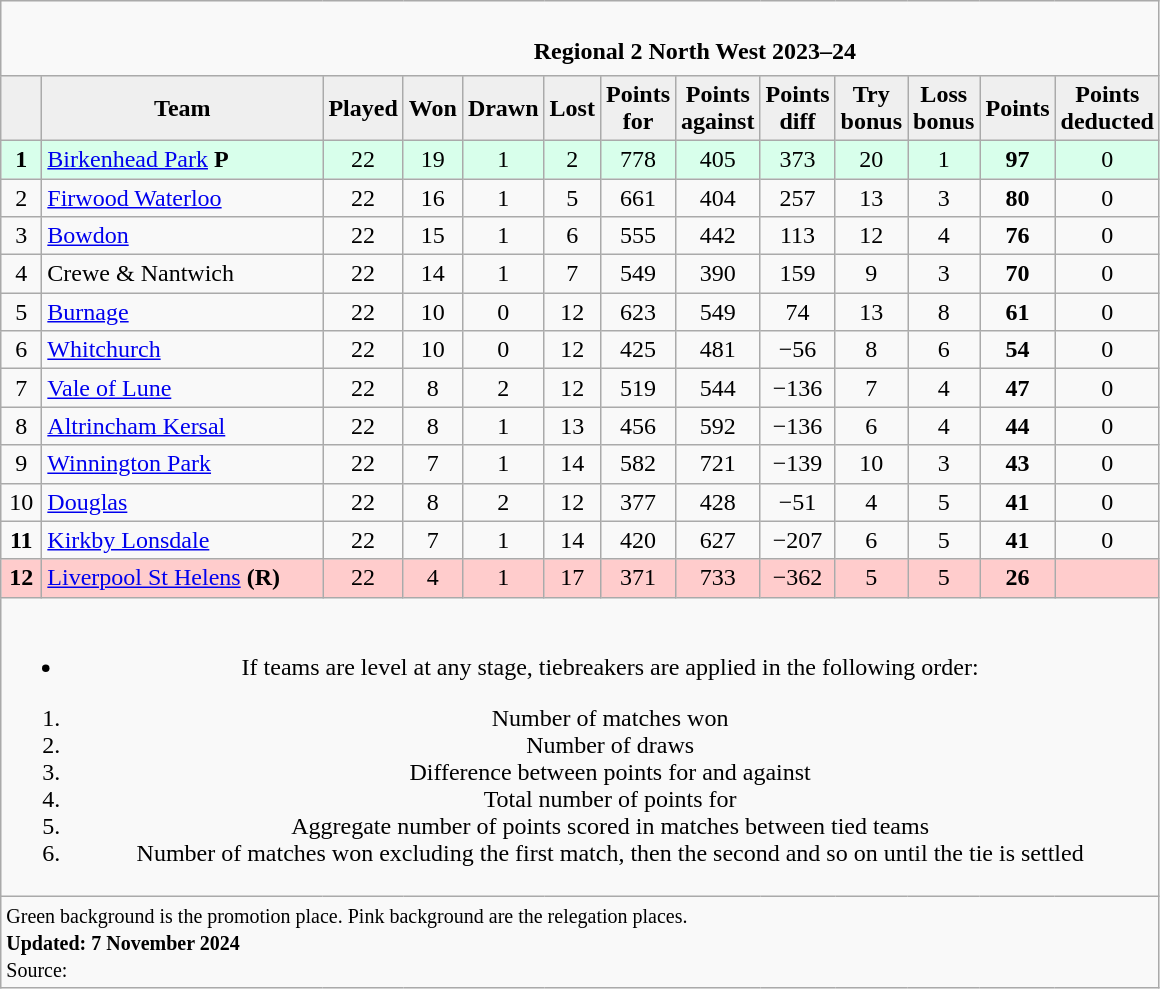<table class="wikitable" style="text-align: center;">
<tr>
<td colspan="15" cellpadding="0" cellspacing="0"><br><table border="0" width="100%" cellpadding="0" cellspacing="0">
<tr>
<td width=20% style="border:0px"></td>
<td style="border:0px"><strong>Regional 2 North West 2023–24</strong></td>
</tr>
</table>
</td>
</tr>
<tr>
<th style="background:#efefef" width="20"></th>
<th style="background:#efefef" width="180">Team</th>
<th style="background:#efefef" width="20">Played</th>
<th style="background:#efefef" width="20">Won</th>
<th style="background:#efefef" width="20">Drawn</th>
<th style="background:#efefef" width="20">Lost</th>
<th style="background:#efefef" width="25">Points for</th>
<th style="background:#efefef" width="20">Points against</th>
<th style="background:#efefef" width="20">Points diff</th>
<th style="background:#efefef" width="20">Try bonus</th>
<th style="background:#efefef" width="20">Loss bonus</th>
<th style="background:#efefef" width="20">Points</th>
<th style="background:#efefef" width="20">Points deducted</th>
</tr>
<tr style="background:#d8ffeb; text-align:center">
<td><strong>1</strong></td>
<td style="text-align:left;"><a href='#'>Birkenhead Park</a> <strong>P</strong></td>
<td>22</td>
<td>19</td>
<td>1</td>
<td>2</td>
<td>778</td>
<td>405</td>
<td>373</td>
<td>20</td>
<td>1</td>
<td><strong>97</strong></td>
<td>0</td>
</tr>
<tr>
<td>2</td>
<td style="text-align:left;"><a href='#'>Firwood Waterloo</a></td>
<td>22</td>
<td>16</td>
<td>1</td>
<td>5</td>
<td>661</td>
<td>404</td>
<td>257</td>
<td>13</td>
<td>3</td>
<td><strong>80</strong></td>
<td>0</td>
</tr>
<tr>
<td>3</td>
<td style="text-align:left;"><a href='#'>Bowdon</a></td>
<td>22</td>
<td>15</td>
<td>1</td>
<td>6</td>
<td>555</td>
<td>442</td>
<td>113</td>
<td>12</td>
<td>4</td>
<td><strong>76</strong></td>
<td>0</td>
</tr>
<tr>
<td>4</td>
<td style="text-align:left;">Crewe & Nantwich</td>
<td>22</td>
<td>14</td>
<td>1</td>
<td>7</td>
<td>549</td>
<td>390</td>
<td>159</td>
<td>9</td>
<td>3</td>
<td><strong>70</strong></td>
<td>0</td>
</tr>
<tr>
<td>5</td>
<td style="text-align:left;"><a href='#'>Burnage</a></td>
<td>22</td>
<td>10</td>
<td>0</td>
<td>12</td>
<td>623</td>
<td>549</td>
<td>74</td>
<td>13</td>
<td>8</td>
<td><strong>61</strong></td>
<td>0</td>
</tr>
<tr>
<td>6</td>
<td style="text-align:left;"><a href='#'>Whitchurch</a></td>
<td>22</td>
<td>10</td>
<td>0</td>
<td>12</td>
<td>425</td>
<td>481</td>
<td>−56</td>
<td>8</td>
<td>6</td>
<td><strong>54</strong></td>
<td>0</td>
</tr>
<tr>
<td>7</td>
<td style="text-align:left;"><a href='#'>Vale of Lune</a></td>
<td>22</td>
<td>8</td>
<td>2</td>
<td>12</td>
<td>519</td>
<td>544</td>
<td>−136</td>
<td>7</td>
<td>4</td>
<td><strong>47</strong></td>
<td>0</td>
</tr>
<tr>
<td>8</td>
<td style="text-align:left;"><a href='#'>Altrincham Kersal</a></td>
<td>22</td>
<td>8</td>
<td>1</td>
<td>13</td>
<td>456</td>
<td>592</td>
<td>−136</td>
<td>6</td>
<td>4</td>
<td><strong>44</strong></td>
<td>0</td>
</tr>
<tr>
<td>9</td>
<td style="text-align:left;"><a href='#'>Winnington Park</a></td>
<td>22</td>
<td>7</td>
<td>1</td>
<td>14</td>
<td>582</td>
<td>721</td>
<td>−139</td>
<td>10</td>
<td>3</td>
<td><strong>43</strong></td>
<td>0</td>
</tr>
<tr>
<td>10</td>
<td style="text-align:left;"><a href='#'>Douglas</a></td>
<td>22</td>
<td>8</td>
<td>2</td>
<td>12</td>
<td>377</td>
<td>428</td>
<td>−51</td>
<td>4</td>
<td>5</td>
<td><strong>41</strong></td>
<td>0</td>
</tr>
<tr>
<td><strong>11</strong></td>
<td style="text-align:left;"><a href='#'>Kirkby Lonsdale</a></td>
<td>22</td>
<td>7</td>
<td>1</td>
<td>14</td>
<td>420</td>
<td>627</td>
<td>−207</td>
<td>6</td>
<td>5</td>
<td><strong>41</strong></td>
<td>0</td>
</tr>
<tr style="background-color:#ffcccc;">
<td><strong>12</strong></td>
<td style="text-align:left;"><a href='#'>Liverpool St Helens</a> <strong>(R)</strong></td>
<td>22</td>
<td>4</td>
<td>1</td>
<td>17</td>
<td>371</td>
<td>733</td>
<td>−362</td>
<td>5</td>
<td>5</td>
<td><strong>26</strong></td>
<td></td>
</tr>
<tr>
<td colspan="15"><br><ul><li>If teams are level at any stage, tiebreakers are applied in the following order:</li></ul><ol><li>Number of matches won</li><li>Number of draws</li><li>Difference between points for and against</li><li>Total number of points for</li><li>Aggregate number of points scored in matches between tied teams</li><li>Number of matches won excluding the first match, then the second and so on until the tie is settled</li></ol></td>
</tr>
<tr | style="text-align:left;" |>
<td colspan="15" style="border:0px"><small><span>Green background</span> is the promotion place. <span>Pink background</span> are the relegation places.<br><strong>Updated: 7 November 2024</strong><br> Source:</small></td>
</tr>
</table>
